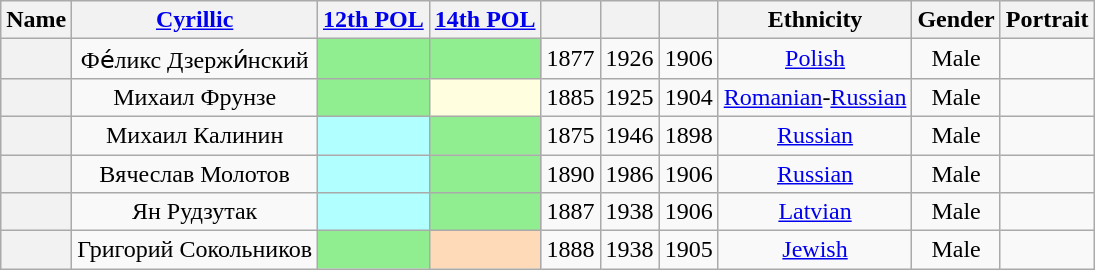<table class="wikitable sortable" style=text-align:center>
<tr>
<th scope="col">Name</th>
<th scope="col" class="unsortable"><a href='#'>Cyrillic</a></th>
<th scope="col"><a href='#'>12th POL</a></th>
<th scope="col"><a href='#'>14th POL</a></th>
<th scope="col"></th>
<th scope="col"></th>
<th scope="col"></th>
<th scope="col">Ethnicity</th>
<th scope="col">Gender</th>
<th scope="col" class="unsortable">Portrait</th>
</tr>
<tr>
<th align="center" scope="row" style="font-weight:normal;"></th>
<td>Фе́ликс Дзержи́нский</td>
<td bgcolor = LightGreen></td>
<td bgcolor = LightGreen></td>
<td>1877</td>
<td>1926</td>
<td>1906</td>
<td><a href='#'>Polish</a></td>
<td>Male</td>
<td></td>
</tr>
<tr>
<th align="center" scope="row" style="font-weight:normal;"></th>
<td>Михаил Фрунзе</td>
<td bgcolor = LightGreen></td>
<td bgcolor = LightYellow></td>
<td>1885</td>
<td>1925</td>
<td>1904</td>
<td><a href='#'>Romanian</a>-<a href='#'>Russian</a><br></td>
<td>Male</td>
<td></td>
</tr>
<tr>
<th align="center" scope="row" style="font-weight:normal;"></th>
<td>Михаил Калинин</td>
<td bgcolor = #B2FFFF></td>
<td bgcolor = LightGreen></td>
<td>1875</td>
<td>1946</td>
<td>1898</td>
<td><a href='#'>Russian</a></td>
<td>Male</td>
<td></td>
</tr>
<tr>
<th align="center" scope="row" style="font-weight:normal;"></th>
<td>Вячеслав Молотов</td>
<td bgcolor = #B2FFFF></td>
<td bgcolor = LightGreen></td>
<td>1890</td>
<td>1986</td>
<td>1906</td>
<td><a href='#'>Russian</a></td>
<td>Male</td>
<td></td>
</tr>
<tr>
<th align="center" scope="row" style="font-weight:normal;"></th>
<td>Ян Рудзутак</td>
<td bgcolor = #B2FFFF></td>
<td bgcolor = LightGreen></td>
<td>1887</td>
<td>1938</td>
<td>1906</td>
<td><a href='#'>Latvian</a></td>
<td>Male</td>
<td></td>
</tr>
<tr>
<th align="center" scope="row" style="font-weight:normal;"></th>
<td>Григорий Сокольников</td>
<td bgcolor = LightGreen></td>
<td bgcolor = PeachPuff></td>
<td>1888</td>
<td>1938</td>
<td>1905</td>
<td><a href='#'>Jewish</a></td>
<td>Male</td>
<td></td>
</tr>
</table>
